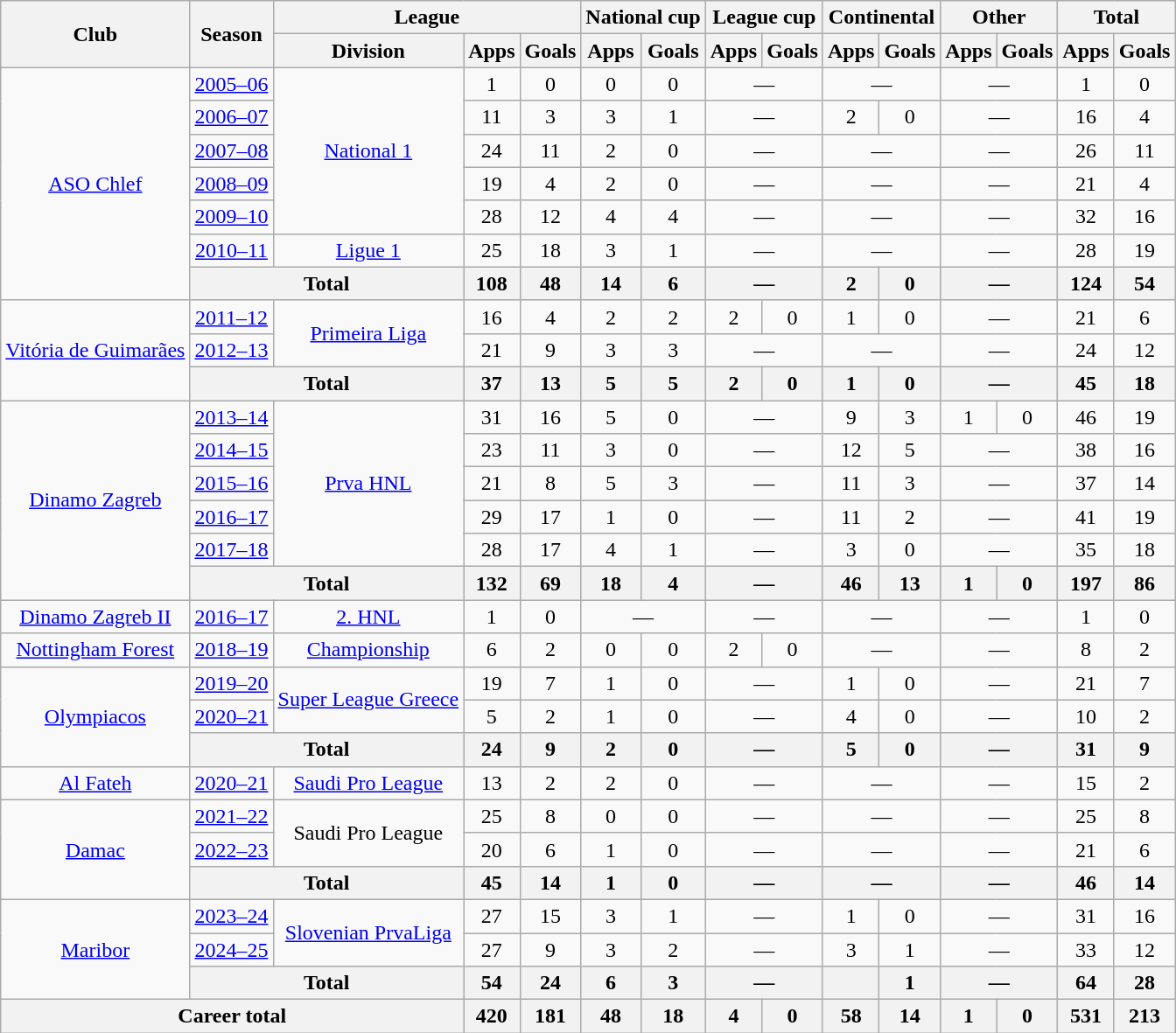<table class="wikitable" style="text-align:center">
<tr>
<th rowspan="2">Club</th>
<th rowspan="2">Season</th>
<th colspan="3">League</th>
<th colspan="2">National cup</th>
<th colspan="2">League cup</th>
<th colspan="2">Continental</th>
<th colspan="2">Other</th>
<th colspan="2">Total</th>
</tr>
<tr>
<th>Division</th>
<th>Apps</th>
<th>Goals</th>
<th>Apps</th>
<th>Goals</th>
<th>Apps</th>
<th>Goals</th>
<th>Apps</th>
<th>Goals</th>
<th>Apps</th>
<th>Goals</th>
<th>Apps</th>
<th>Goals</th>
</tr>
<tr>
<td rowspan="7"><a href='#'>ASO Chlef</a></td>
<td><a href='#'>2005–06</a></td>
<td rowspan="5"><a href='#'>National 1</a></td>
<td>1</td>
<td>0</td>
<td>0</td>
<td>0</td>
<td colspan="2">—</td>
<td colspan="2">—</td>
<td colspan="2">—</td>
<td>1</td>
<td>0</td>
</tr>
<tr>
<td><a href='#'>2006–07</a></td>
<td>11</td>
<td>3</td>
<td>3</td>
<td>1</td>
<td colspan="2">—</td>
<td>2</td>
<td>0</td>
<td colspan="2">—</td>
<td>16</td>
<td>4</td>
</tr>
<tr>
<td><a href='#'>2007–08</a></td>
<td>24</td>
<td>11</td>
<td>2</td>
<td>0</td>
<td colspan="2">—</td>
<td colspan="2">—</td>
<td colspan="2">—</td>
<td>26</td>
<td>11</td>
</tr>
<tr>
<td><a href='#'>2008–09</a></td>
<td>19</td>
<td>4</td>
<td>2</td>
<td>0</td>
<td colspan="2">—</td>
<td colspan="2">—</td>
<td colspan="2">—</td>
<td>21</td>
<td>4</td>
</tr>
<tr>
<td><a href='#'>2009–10</a></td>
<td>28</td>
<td>12</td>
<td>4</td>
<td>4</td>
<td colspan="2">—</td>
<td colspan="2">—</td>
<td colspan="2">—</td>
<td>32</td>
<td>16</td>
</tr>
<tr>
<td><a href='#'>2010–11</a></td>
<td><a href='#'>Ligue 1</a></td>
<td>25</td>
<td>18</td>
<td>3</td>
<td>1</td>
<td colspan="2">—</td>
<td colspan="2">—</td>
<td colspan="2">—</td>
<td>28</td>
<td>19</td>
</tr>
<tr>
<th colspan="2">Total</th>
<th>108</th>
<th>48</th>
<th>14</th>
<th>6</th>
<th colspan="2">—</th>
<th>2</th>
<th>0</th>
<th colspan="2">—</th>
<th>124</th>
<th>54</th>
</tr>
<tr>
<td rowspan="3"><a href='#'>Vitória de Guimarães</a></td>
<td><a href='#'>2011–12</a></td>
<td rowspan="2"><a href='#'>Primeira Liga</a></td>
<td>16</td>
<td>4</td>
<td>2</td>
<td>2</td>
<td>2</td>
<td>0</td>
<td>1</td>
<td>0</td>
<td colspan="2">—</td>
<td>21</td>
<td>6</td>
</tr>
<tr>
<td><a href='#'>2012–13</a></td>
<td>21</td>
<td>9</td>
<td>3</td>
<td>3</td>
<td colspan="2">—</td>
<td colspan="2">—</td>
<td colspan="2">—</td>
<td>24</td>
<td>12</td>
</tr>
<tr>
<th colspan="2">Total</th>
<th>37</th>
<th>13</th>
<th>5</th>
<th>5</th>
<th>2</th>
<th>0</th>
<th>1</th>
<th>0</th>
<th colspan="2">—</th>
<th>45</th>
<th>18</th>
</tr>
<tr>
<td rowspan="6"><a href='#'>Dinamo Zagreb</a><br></td>
<td><a href='#'>2013–14</a></td>
<td rowspan="5"><a href='#'>Prva HNL</a></td>
<td>31</td>
<td>16</td>
<td>5</td>
<td>0</td>
<td colspan="2">—</td>
<td>9</td>
<td>3</td>
<td>1</td>
<td>0</td>
<td>46</td>
<td>19</td>
</tr>
<tr>
<td><a href='#'>2014–15</a></td>
<td>23</td>
<td>11</td>
<td>3</td>
<td>0</td>
<td colspan="2">—</td>
<td>12</td>
<td>5</td>
<td colspan="2">—</td>
<td>38</td>
<td>16</td>
</tr>
<tr>
<td><a href='#'>2015–16</a></td>
<td>21</td>
<td>8</td>
<td>5</td>
<td>3</td>
<td colspan="2">—</td>
<td>11</td>
<td>3</td>
<td colspan="2">—</td>
<td>37</td>
<td>14</td>
</tr>
<tr>
<td><a href='#'>2016–17</a></td>
<td>29</td>
<td>17</td>
<td>1</td>
<td>0</td>
<td colspan="2">—</td>
<td>11</td>
<td>2</td>
<td colspan="2">—</td>
<td>41</td>
<td>19</td>
</tr>
<tr>
<td><a href='#'>2017–18</a></td>
<td>28</td>
<td>17</td>
<td>4</td>
<td>1</td>
<td colspan="2">—</td>
<td>3</td>
<td>0</td>
<td colspan="2">—</td>
<td>35</td>
<td>18</td>
</tr>
<tr>
<th colspan="2">Total</th>
<th>132</th>
<th>69</th>
<th>18</th>
<th>4</th>
<th colspan="2">—</th>
<th>46</th>
<th>13</th>
<th>1</th>
<th>0</th>
<th>197</th>
<th>86</th>
</tr>
<tr>
<td><a href='#'>Dinamo Zagreb II</a></td>
<td><a href='#'>2016–17</a></td>
<td><a href='#'>2. HNL</a></td>
<td>1</td>
<td>0</td>
<td colspan="2">—</td>
<td colspan="2">—</td>
<td colspan="2">—</td>
<td colspan="2">—</td>
<td>1</td>
<td>0</td>
</tr>
<tr>
<td><a href='#'>Nottingham Forest</a></td>
<td><a href='#'>2018–19</a></td>
<td><a href='#'>Championship</a></td>
<td>6</td>
<td>2</td>
<td>0</td>
<td>0</td>
<td>2</td>
<td>0</td>
<td colspan="2">—</td>
<td colspan="2">—</td>
<td>8</td>
<td>2</td>
</tr>
<tr>
<td rowspan="3"><a href='#'>Olympiacos</a></td>
<td><a href='#'>2019–20</a></td>
<td rowspan="2"><a href='#'>Super League Greece</a></td>
<td>19</td>
<td>7</td>
<td>1</td>
<td>0</td>
<td colspan="2">—</td>
<td>1</td>
<td>0</td>
<td colspan="2">—</td>
<td>21</td>
<td>7</td>
</tr>
<tr>
<td><a href='#'>2020–21</a></td>
<td>5</td>
<td>2</td>
<td>1</td>
<td>0</td>
<td colspan="2">—</td>
<td>4</td>
<td>0</td>
<td colspan="2">—</td>
<td>10</td>
<td>2</td>
</tr>
<tr>
<th colspan="2">Total</th>
<th>24</th>
<th>9</th>
<th>2</th>
<th>0</th>
<th colspan="2">—</th>
<th>5</th>
<th>0</th>
<th colspan="2">—</th>
<th>31</th>
<th>9</th>
</tr>
<tr>
<td><a href='#'>Al Fateh</a></td>
<td><a href='#'>2020–21</a></td>
<td><a href='#'>Saudi Pro League</a></td>
<td>13</td>
<td>2</td>
<td>2</td>
<td>0</td>
<td colspan="2">—</td>
<td colspan="2">—</td>
<td colspan="2">—</td>
<td>15</td>
<td>2</td>
</tr>
<tr>
<td rowspan="3"><a href='#'>Damac</a></td>
<td><a href='#'>2021–22</a></td>
<td rowspan="2">Saudi Pro League</td>
<td>25</td>
<td>8</td>
<td>0</td>
<td>0</td>
<td colspan="2">—</td>
<td colspan="2">—</td>
<td colspan="2">—</td>
<td>25</td>
<td>8</td>
</tr>
<tr>
<td><a href='#'>2022–23</a></td>
<td>20</td>
<td>6</td>
<td>1</td>
<td>0</td>
<td colspan="2">—</td>
<td colspan="2">—</td>
<td colspan="2">—</td>
<td>21</td>
<td>6</td>
</tr>
<tr>
<th colspan="2">Total</th>
<th>45</th>
<th>14</th>
<th>1</th>
<th>0</th>
<th colspan="2">—</th>
<th colspan="2">—</th>
<th colspan="2">—</th>
<th>46</th>
<th>14</th>
</tr>
<tr>
<td rowspan="3"><a href='#'>Maribor</a></td>
<td><a href='#'>2023–24</a></td>
<td rowspan="2"><a href='#'>Slovenian PrvaLiga</a></td>
<td>27</td>
<td>15</td>
<td>3</td>
<td>1</td>
<td colspan="2">—</td>
<td>1</td>
<td>0</td>
<td colspan="2">—</td>
<td>31</td>
<td>16</td>
</tr>
<tr>
<td><a href='#'>2024–25</a></td>
<td>27</td>
<td>9</td>
<td>3</td>
<td>2</td>
<td colspan="2">—</td>
<td>3</td>
<td>1</td>
<td colspan="2">—</td>
<td>33</td>
<td>12</td>
</tr>
<tr>
<th colspan="2">Total</th>
<th>54</th>
<th>24</th>
<th>6</th>
<th>3</th>
<th colspan="2">—</th>
<th 4></th>
<th>1</th>
<th colspan="2">—</th>
<th>64</th>
<th>28</th>
</tr>
<tr>
<th colspan="3">Career total</th>
<th>420</th>
<th>181</th>
<th>48</th>
<th>18</th>
<th>4</th>
<th>0</th>
<th>58</th>
<th>14</th>
<th>1</th>
<th>0</th>
<th>531</th>
<th>213</th>
</tr>
</table>
